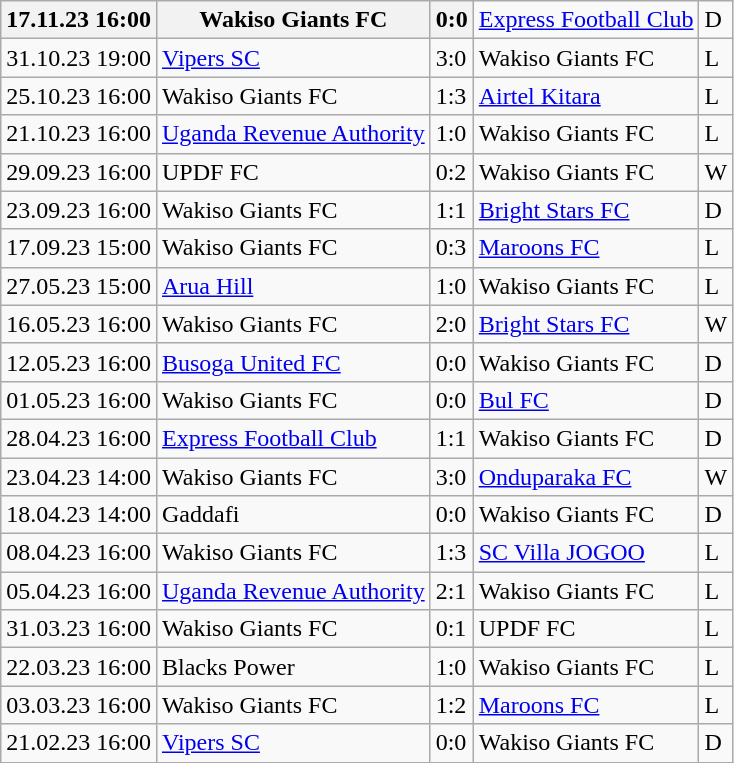<table class="wikitable">
<tr>
<th>17.11.23 16:00</th>
<th>Wakiso Giants FC</th>
<th>0:0</th>
<td><a href='#'>Express Football Club</a></td>
<td>D</td>
</tr>
<tr>
<td>31.10.23 19:00</td>
<td><a href='#'>Vipers SC</a></td>
<td>3:0</td>
<td>Wakiso Giants FC</td>
<td>L</td>
</tr>
<tr>
<td>25.10.23 16:00</td>
<td>Wakiso Giants FC</td>
<td>1:3</td>
<td><a href='#'>Airtel Kitara</a></td>
<td>L</td>
</tr>
<tr>
<td>21.10.23 16:00</td>
<td><a href='#'>Uganda Revenue Authority</a></td>
<td>1:0</td>
<td>Wakiso Giants FC</td>
<td>L</td>
</tr>
<tr>
<td>29.09.23 16:00</td>
<td>UPDF FC</td>
<td>0:2</td>
<td>Wakiso Giants FC</td>
<td>W</td>
</tr>
<tr>
<td>23.09.23 16:00</td>
<td>Wakiso Giants FC</td>
<td>1:1</td>
<td><a href='#'>Bright Stars FC</a></td>
<td>D</td>
</tr>
<tr>
<td>17.09.23 15:00</td>
<td>Wakiso Giants FC</td>
<td>0:3</td>
<td><a href='#'>Maroons FC</a></td>
<td>L</td>
</tr>
<tr>
<td>27.05.23 15:00</td>
<td><a href='#'>Arua Hill</a></td>
<td>1:0</td>
<td>Wakiso Giants FC</td>
<td>L</td>
</tr>
<tr>
<td>16.05.23 16:00</td>
<td>Wakiso Giants FC</td>
<td>2:0</td>
<td><a href='#'>Bright Stars FC</a></td>
<td>W</td>
</tr>
<tr>
<td>12.05.23 16:00</td>
<td><a href='#'>Busoga United FC</a></td>
<td>0:0</td>
<td>Wakiso Giants FC</td>
<td>D</td>
</tr>
<tr>
<td>01.05.23 16:00</td>
<td>Wakiso Giants FC</td>
<td>0:0</td>
<td><a href='#'>Bul FC</a></td>
<td>D</td>
</tr>
<tr>
<td>28.04.23 16:00</td>
<td><a href='#'>Express Football Club</a></td>
<td>1:1</td>
<td>Wakiso Giants FC</td>
<td>D</td>
</tr>
<tr>
<td>23.04.23 14:00</td>
<td>Wakiso Giants FC</td>
<td>3:0</td>
<td><a href='#'>Onduparaka FC</a></td>
<td>W</td>
</tr>
<tr>
<td>18.04.23 14:00</td>
<td>Gaddafi</td>
<td>0:0</td>
<td>Wakiso Giants FC</td>
<td>D</td>
</tr>
<tr>
<td>08.04.23 16:00</td>
<td>Wakiso Giants FC</td>
<td>1:3</td>
<td><a href='#'>SC Villa JOGOO</a></td>
<td>L</td>
</tr>
<tr>
<td>05.04.23 16:00</td>
<td><a href='#'>Uganda Revenue Authority</a></td>
<td>2:1</td>
<td>Wakiso Giants FC</td>
<td>L</td>
</tr>
<tr>
<td>31.03.23 16:00</td>
<td>Wakiso Giants FC</td>
<td>0:1</td>
<td>UPDF FC</td>
<td>L</td>
</tr>
<tr>
<td>22.03.23 16:00</td>
<td>Blacks Power</td>
<td>1:0</td>
<td>Wakiso Giants FC</td>
<td>L</td>
</tr>
<tr>
<td>03.03.23 16:00</td>
<td>Wakiso Giants FC</td>
<td>1:2</td>
<td><a href='#'>Maroons FC</a></td>
<td>L</td>
</tr>
<tr>
<td>21.02.23 16:00</td>
<td><a href='#'>Vipers SC</a></td>
<td>0:0</td>
<td>Wakiso Giants FC</td>
<td>D</td>
</tr>
</table>
